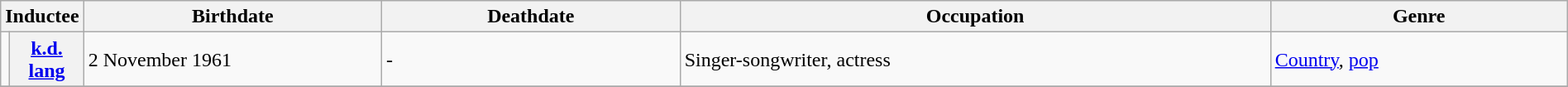<table class="wikitable" width="100%">
<tr>
<th colspan=2>Inductee</th>
<th width="20%">Birthdate</th>
<th width="20%">Deathdate</th>
<th width="40%">Occupation</th>
<th width="40%">Genre</th>
</tr>
<tr>
<td></td>
<th><a href='#'>k.d. lang</a></th>
<td>2 November 1961</td>
<td>-</td>
<td>Singer-songwriter, actress</td>
<td><a href='#'>Country</a>, <a href='#'>pop</a></td>
</tr>
<tr>
</tr>
</table>
